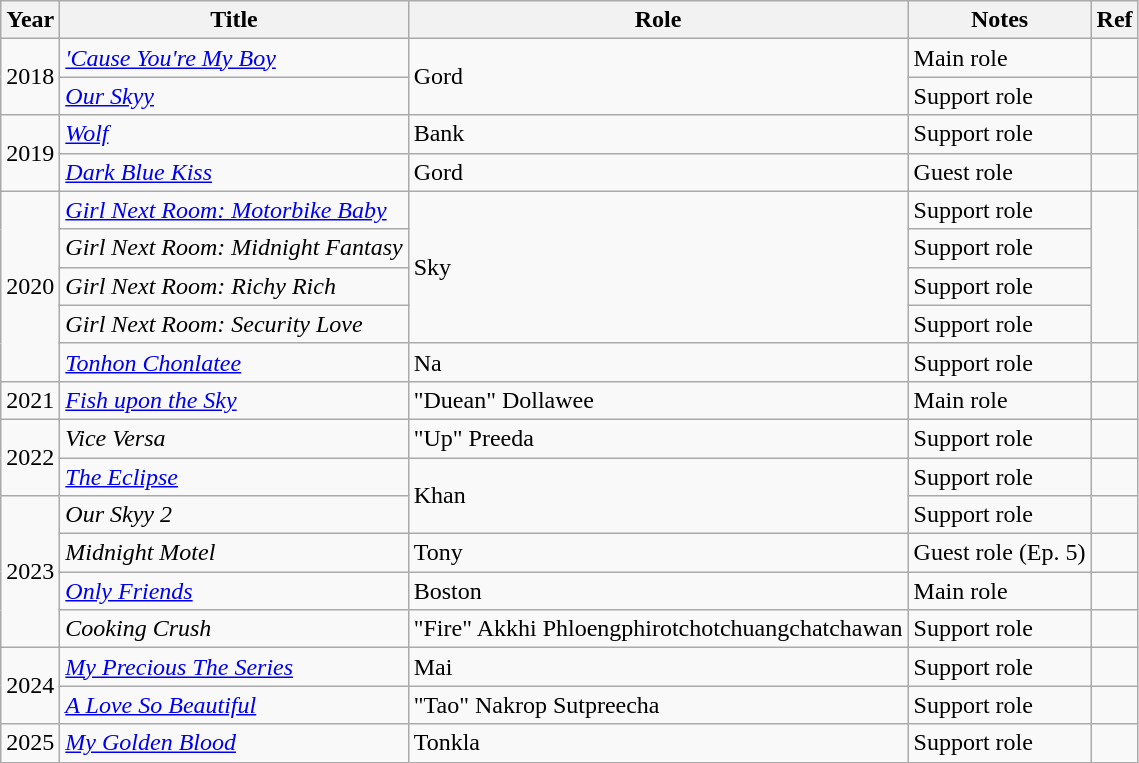<table class="wikitable">
<tr>
<th>Year</th>
<th>Title</th>
<th>Role</th>
<th>Notes</th>
<th>Ref</th>
</tr>
<tr>
<td rowspan="2">2018</td>
<td><em><a href='#'>'Cause You're My Boy</a></em></td>
<td rowspan="2">Gord</td>
<td>Main role</td>
<td></td>
</tr>
<tr>
<td><em><a href='#'>Our Skyy</a></em></td>
<td>Support role</td>
<td></td>
</tr>
<tr>
<td rowspan="2">2019</td>
<td><em><a href='#'>Wolf</a></em></td>
<td>Bank</td>
<td>Support role</td>
<td></td>
</tr>
<tr>
<td><em><a href='#'>Dark Blue Kiss</a></em></td>
<td>Gord</td>
<td>Guest role</td>
<td></td>
</tr>
<tr>
<td rowspan="5">2020</td>
<td><em><a href='#'>Girl Next Room: Motorbike Baby</a></em></td>
<td rowspan="4">Sky</td>
<td>Support role</td>
<td rowspan="4"></td>
</tr>
<tr>
<td><em>Girl Next Room: Midnight Fantasy</em></td>
<td>Support role</td>
</tr>
<tr>
<td><em>Girl Next Room: Richy Rich</em></td>
<td>Support role</td>
</tr>
<tr>
<td><em>Girl Next Room: Security Love</em></td>
<td>Support role</td>
</tr>
<tr>
<td><em><a href='#'>Tonhon Chonlatee</a></em></td>
<td>Na</td>
<td>Support role</td>
<td></td>
</tr>
<tr>
<td>2021</td>
<td><em><a href='#'>Fish upon the Sky</a></em></td>
<td>"Duean" Dollawee</td>
<td>Main role</td>
<td></td>
</tr>
<tr>
<td rowspan="2">2022</td>
<td><em>Vice Versa</em></td>
<td>"Up" Preeda</td>
<td>Support role</td>
<td></td>
</tr>
<tr>
<td><em><a href='#'>The Eclipse</a></em></td>
<td rowspan="2">Khan</td>
<td>Support role</td>
<td></td>
</tr>
<tr>
<td rowspan="4">2023</td>
<td><em>Our Skyy 2</em></td>
<td>Support role</td>
<td></td>
</tr>
<tr>
<td><em>Midnight Motel</em></td>
<td>Tony</td>
<td>Guest role (Ep. 5)</td>
<td></td>
</tr>
<tr>
<td><em><a href='#'>Only Friends</a></em></td>
<td>Boston</td>
<td>Main role</td>
<td></td>
</tr>
<tr>
<td><em>Cooking Crush</em></td>
<td>"Fire" Akkhi Phloengphirotchotchuangchatchawan</td>
<td>Support role</td>
<td></td>
</tr>
<tr>
<td rowspan="2">2024</td>
<td><em><a href='#'>My Precious The Series</a></em></td>
<td>Mai</td>
<td>Support role</td>
<td></td>
</tr>
<tr>
<td><em><a href='#'>A Love So Beautiful</a></em></td>
<td>"Tao" Nakrop Sutpreecha</td>
<td>Support role</td>
<td></td>
</tr>
<tr>
<td>2025</td>
<td><em><a href='#'>My Golden Blood</a></em></td>
<td>Tonkla</td>
<td>Support role</td>
<td></td>
</tr>
</table>
